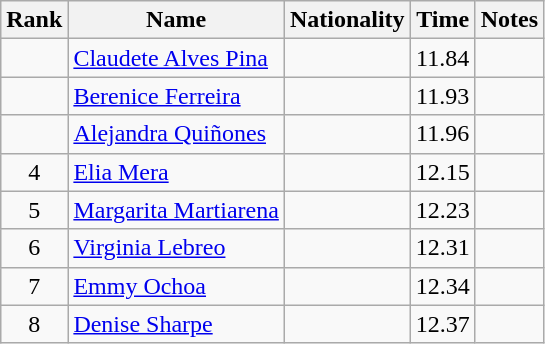<table class="wikitable sortable" style="text-align:center">
<tr>
<th>Rank</th>
<th>Name</th>
<th>Nationality</th>
<th>Time</th>
<th>Notes</th>
</tr>
<tr>
<td></td>
<td align=left><a href='#'>Claudete Alves Pina</a></td>
<td align=left></td>
<td>11.84</td>
<td></td>
</tr>
<tr>
<td></td>
<td align=left><a href='#'>Berenice Ferreira</a></td>
<td align=left></td>
<td>11.93</td>
<td></td>
</tr>
<tr>
<td></td>
<td align=left><a href='#'>Alejandra Quiñones</a></td>
<td align=left></td>
<td>11.96</td>
<td></td>
</tr>
<tr>
<td>4</td>
<td align=left><a href='#'>Elia Mera</a></td>
<td align=left></td>
<td>12.15</td>
<td></td>
</tr>
<tr>
<td>5</td>
<td align=left><a href='#'>Margarita Martiarena</a></td>
<td align=left></td>
<td>12.23</td>
<td></td>
</tr>
<tr>
<td>6</td>
<td align=left><a href='#'>Virginia Lebreo</a></td>
<td align=left></td>
<td>12.31</td>
<td></td>
</tr>
<tr>
<td>7</td>
<td align=left><a href='#'>Emmy Ochoa</a></td>
<td align=left></td>
<td>12.34</td>
<td></td>
</tr>
<tr>
<td>8</td>
<td align=left><a href='#'>Denise Sharpe</a></td>
<td align=left></td>
<td>12.37</td>
<td></td>
</tr>
</table>
